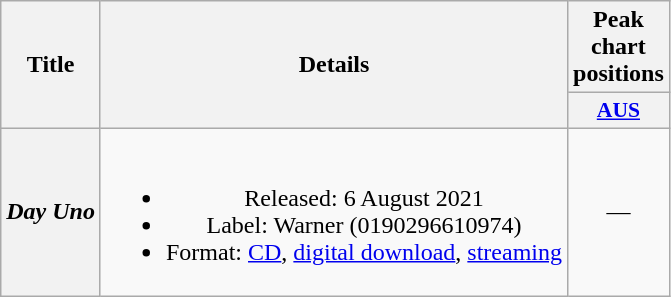<table class="wikitable plainrowheaders" style="text-align:center;">
<tr>
<th scope="col" rowspan="2">Title</th>
<th scope="col" rowspan="2">Details</th>
<th scope="col" colspan="1">Peak chart positions</th>
</tr>
<tr>
<th scope="col" style="width:2.2em;font-size:90%;"><a href='#'>AUS</a><br></th>
</tr>
<tr>
<th scope="row"><em>Day Uno</em></th>
<td><br><ul><li>Released: 6 August 2021</li><li>Label: Warner (0190296610974)</li><li>Format: <a href='#'>CD</a>, <a href='#'>digital download</a>, <a href='#'>streaming</a></li></ul></td>
<td>—</td>
</tr>
</table>
